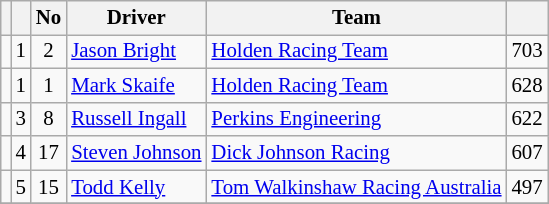<table class="wikitable" style="font-size:87%;">
<tr>
<th></th>
<th></th>
<th>No</th>
<th>Driver</th>
<th>Team</th>
<th></th>
</tr>
<tr>
<td align="left"></td>
<td align="center">1</td>
<td align="center">2</td>
<td> <a href='#'>Jason Bright</a></td>
<td><a href='#'>Holden Racing Team</a></td>
<td align="left">703</td>
</tr>
<tr>
<td align="left"></td>
<td align="center">1</td>
<td align="center">1</td>
<td> <a href='#'>Mark Skaife</a></td>
<td><a href='#'>Holden Racing Team</a></td>
<td align="left">628</td>
</tr>
<tr>
<td align="left"></td>
<td align="center">3</td>
<td align="center">8</td>
<td> <a href='#'>Russell Ingall</a></td>
<td><a href='#'>Perkins Engineering</a></td>
<td align="left">622</td>
</tr>
<tr>
<td align="left"></td>
<td align="center">4</td>
<td align="center">17</td>
<td> <a href='#'>Steven Johnson</a></td>
<td><a href='#'>Dick Johnson Racing</a></td>
<td align="left">607</td>
</tr>
<tr>
<td align="left"></td>
<td align="center">5</td>
<td align="center">15</td>
<td> <a href='#'>Todd Kelly</a></td>
<td><a href='#'>Tom Walkinshaw Racing Australia</a></td>
<td align="left">497</td>
</tr>
<tr>
</tr>
</table>
